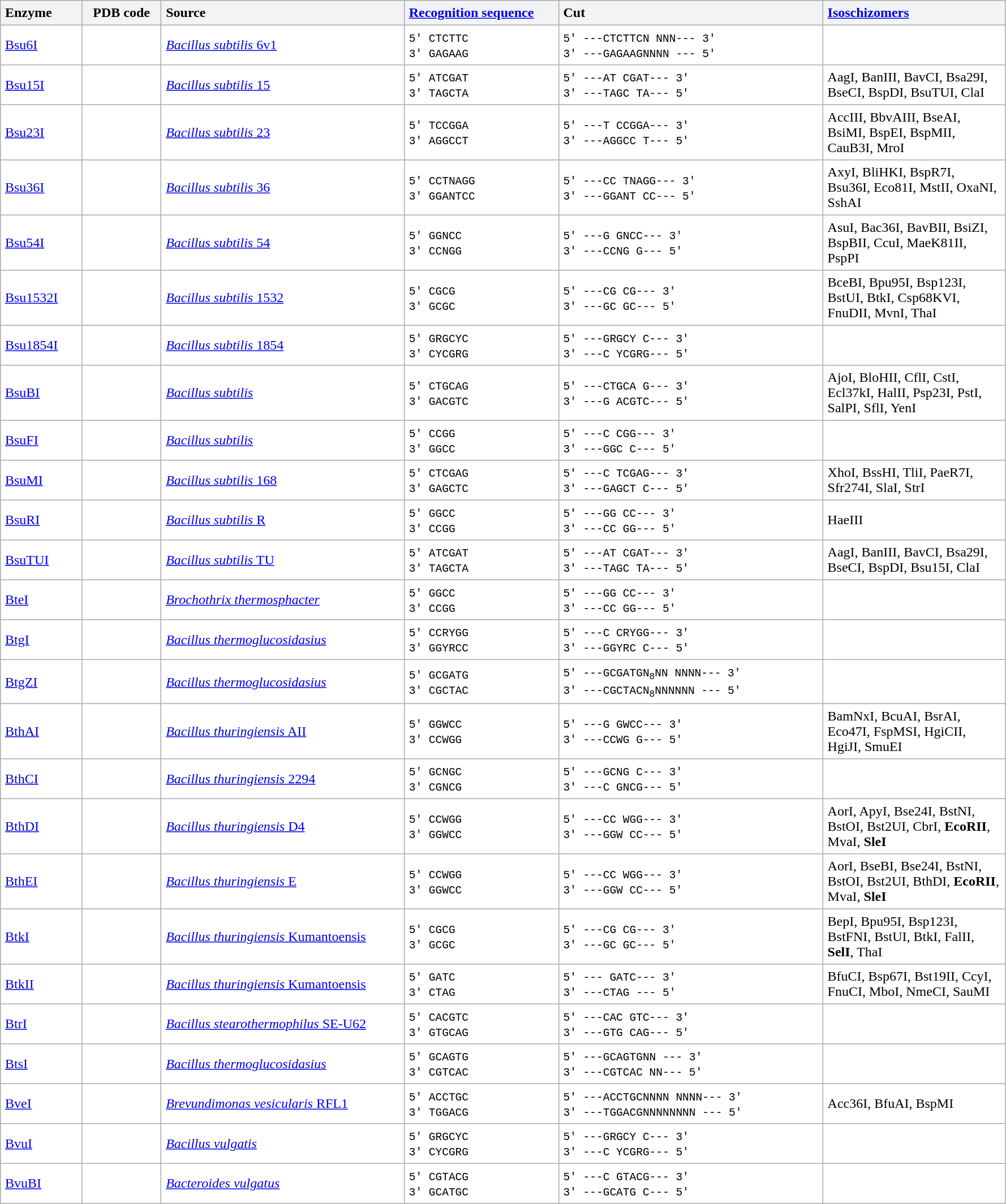<table class="sortable" border="1" cellpadding="5" cellspacing="0" style="border:1px solid #aaa; width:1185px; border-collapse:collapse">
<tr>
<td align="left" style="background:#F2F3F4" width="87px"><strong>Enzyme</strong></td>
<td align="center" style="background:#F2F3F4" width="88px"><strong>PDB code</strong></td>
<td align="left" style="background:#F2F3F4" width="290px"><strong>Source</strong></td>
<td align="left" style="background:#F2F3F4" width="180px"><strong><a href='#'>Recognition sequence</a></strong></td>
<td align="left" style="background:#F2F3F4" width="320px"><strong>Cut</strong></td>
<td align="left" style="background:#F2F3F4" width="215px"><strong><a href='#'>Isoschizomers</a></strong></td>
</tr>
<tr>
<td><a href='#'>Bsu6I</a></td>
<td></td>
<td><a href='#'><em>Bacillus subtilis</em> 6v1</a></td>
<td><code> 5' CTCTTC </code><br> <code> 3' GAGAAG </code></td>
<td><code> 5' ---CTCTTCN  NNN--- 3' </code><br> <code> 3' ---GAGAAGNNNN  --- 5' </code></td>
<td></td>
</tr>
<tr>
<td><a href='#'>Bsu15I</a></td>
<td></td>
<td><a href='#'><em>Bacillus subtilis</em> 15</a></td>
<td><code> 5' ATCGAT </code><br> <code> 3' TAGCTA </code></td>
<td><code> 5' ---AT  CGAT--- 3' </code><br> <code> 3' ---TAGC  TA--- 5' </code></td>
<td>AagI, BanIII, BavCI, Bsa29I, BseCI, BspDI, BsuTUI, ClaI</td>
</tr>
<tr>
<td><a href='#'>Bsu23I</a></td>
<td></td>
<td><a href='#'><em>Bacillus subtilis</em> 23</a></td>
<td><code> 5' TCCGGA </code><br> <code> 3' AGGCCT </code></td>
<td><code> 5' ---T  CCGGA--- 3' </code><br> <code> 3' ---AGGCC  T--- 5' </code></td>
<td>AccIII, BbvAIII, BseAI, BsiMI, BspEI, BspMII, CauB3I, MroI</td>
</tr>
<tr>
<td><a href='#'>Bsu36I</a></td>
<td></td>
<td><a href='#'><em>Bacillus subtilis</em> 36</a></td>
<td><code> 5' CCTNAGG </code><br> <code> 3' GGANTCC </code></td>
<td><code> 5' ---CC  TNAGG--- 3' </code><br> <code> 3' ---GGANT  CC--- 5' </code></td>
<td>AxyI, BliHKI, BspR7I, Bsu36I, Eco81I, MstII, OxaNI, SshAI</td>
</tr>
<tr>
<td><a href='#'>Bsu54I</a></td>
<td></td>
<td><a href='#'><em>Bacillus subtilis</em> 54</a></td>
<td><code> 5' GGNCC </code><br> <code> 3' CCNGG </code></td>
<td><code> 5' ---G  GNCC--- 3' </code><br> <code> 3' ---CCNG  G--- 5' </code></td>
<td>AsuI, Bac36I, BavBII, BsiZI, BspBII, CcuI, MaeK81II, PspPI</td>
</tr>
<tr>
<td><a href='#'>Bsu1532I</a></td>
<td></td>
<td><a href='#'><em>Bacillus subtilis</em> 1532</a></td>
<td><code> 5' CGCG </code><br> <code> 3' GCGC </code></td>
<td><code> 5' ---CG  CG--- 3' </code><br> <code> 3' ---GC  GC--- 5' </code></td>
<td>BceBI, Bpu95I, Bsp123I, BstUI, BtkI, Csp68KVI, FnuDII, MvnI, ThaI</td>
</tr>
<tr>
<td><a href='#'>Bsu1854I</a></td>
<td></td>
<td><a href='#'><em>Bacillus subtilis</em> 1854</a></td>
<td><code> 5' GRGCYC </code><br> <code> 3' CYCGRG </code></td>
<td><code> 5' ---GRGCY  C--- 3' </code><br> <code> 3' ---C  YCGRG--- 5' </code></td>
<td></td>
</tr>
<tr>
<td><a href='#'>BsuBI</a></td>
<td></td>
<td><em><a href='#'>Bacillus subtilis</a></em></td>
<td><code> 5' CTGCAG </code><br> <code> 3' GACGTC </code></td>
<td><code> 5' ---CTGCA  G--- 3' </code><br> <code> 3' ---G  ACGTC--- 5' </code></td>
<td>AjoI, BloHII, CflI, CstI, Ecl37kI, HalII, Psp23I, PstI, SalPI, SflI, YenI</td>
</tr>
<tr>
<td><a href='#'>BsuFI</a></td>
<td></td>
<td><em><a href='#'>Bacillus subtilis</a></em></td>
<td><code> 5' CCGG </code><br> <code> 3' GGCC </code></td>
<td><code> 5' ---C  CGG--- 3' </code><br> <code> 3' ---GGC  C--- 5' </code></td>
<td></td>
</tr>
<tr>
<td><a href='#'>BsuMI</a></td>
<td></td>
<td><a href='#'><em>Bacillus subtilis</em> 168</a></td>
<td><code> 5' CTCGAG </code><br> <code> 3' GAGCTC </code></td>
<td><code> 5' ---C  TCGAG--- 3' </code><br> <code> 3' ---GAGCT  C--- 5' </code></td>
<td>XhoI, BssHI, TliI, PaeR7I, Sfr274I, SlaI, StrI</td>
</tr>
<tr>
<td><a href='#'>BsuRI</a></td>
<td></td>
<td><a href='#'><em>Bacillus subtilis</em> R</a></td>
<td><code> 5' GGCC </code><br> <code> 3' CCGG </code></td>
<td><code> 5' ---GG  CC--- 3' </code><br> <code> 3' ---CC  GG--- 5' </code></td>
<td>HaeIII</td>
</tr>
<tr>
<td><a href='#'>BsuTUI</a></td>
<td></td>
<td><a href='#'><em>Bacillus subtilis</em> TU</a></td>
<td><code> 5' ATCGAT </code><br> <code> 3' TAGCTA </code></td>
<td><code> 5' ---AT  CGAT--- 3' </code><br> <code> 3' ---TAGC  TA--- 5' </code></td>
<td>AagI, BanIII, BavCI, Bsa29I, BseCI, BspDI, Bsu15I, ClaI</td>
</tr>
<tr>
<td><a href='#'>BteI</a></td>
<td></td>
<td><em><a href='#'>Brochothrix thermosphacter</a></em></td>
<td><code> 5' GGCC </code><br> <code> 3' CCGG </code></td>
<td><code> 5' ---GG  CC--- 3' </code><br> <code> 3' ---CC  GG--- 5' </code></td>
<td></td>
</tr>
<tr>
<td><a href='#'>BtgI</a></td>
<td></td>
<td><em><a href='#'>Bacillus thermoglucosidasius</a></em></td>
<td><code> 5' CCRYGG </code><br> <code> 3' GGYRCC </code></td>
<td><code> 5' ---C  CRYGG--- 3' </code><br> <code> 3' ---GGYRC  C--- 5' </code></td>
<td></td>
</tr>
<tr>
<td><a href='#'>BtgZI</a></td>
<td></td>
<td><em><a href='#'>Bacillus thermoglucosidasius</a></em></td>
<td><code> 5' GCGATG </code><br> <code> 3' CGCTAC </code></td>
<td><code> 5' ---GCGATGN<sub>8</sub>NN  NNNN--- 3' </code><br> <code> 3' ---CGCTACN<sub>8</sub>NNNNNN  --- 5' </code></td>
<td></td>
</tr>
<tr>
<td><a href='#'>BthAI</a></td>
<td></td>
<td><a href='#'><em>Bacillus thuringiensis</em> AII</a></td>
<td><code> 5' GGWCC </code><br> <code> 3' CCWGG </code></td>
<td><code> 5' ---G  GWCC--- 3' </code><br> <code> 3' ---CCWG  G--- 5' </code></td>
<td>BamNxI, BcuAI, BsrAI, Eco47I, FspMSI, HgiCII, HgiJI, SmuEI</td>
</tr>
<tr>
<td><a href='#'>BthCI</a></td>
<td></td>
<td><a href='#'><em>Bacillus thuringiensis</em> 2294</a></td>
<td><code> 5' GCNGC </code><br> <code> 3' CGNCG </code></td>
<td><code> 5' ---GCNG  C--- 3' </code><br> <code> 3' ---C  GNCG--- 5' </code></td>
<td></td>
</tr>
<tr>
<td><a href='#'>BthDI</a></td>
<td></td>
<td><a href='#'><em>Bacillus thuringiensis</em> D4</a></td>
<td><code> 5' CCWGG </code><br> <code> 3' GGWCC </code></td>
<td><code> 5' ---CC  WGG--- 3' </code><br> <code> 3' ---GGW  CC--- 5' </code></td>
<td>AorI, ApyI, Bse24I, BstNI, BstOI, Bst2UI, CbrI, <span><strong>EcoRII</strong></span>, MvaI, <span><strong>SleI</strong></span></td>
</tr>
<tr>
<td><a href='#'>BthEI</a></td>
<td></td>
<td><a href='#'><em>Bacillus thuringiensis</em> E</a></td>
<td><code> 5' CCWGG </code><br> <code> 3' GGWCC </code></td>
<td><code> 5' ---CC  WGG--- 3' </code><br> <code> 3' ---GGW  CC--- 5' </code></td>
<td>AorI, BseBI, Bse24I, BstNI, BstOI, Bst2UI, BthDI, <span><strong>EcoRII</strong></span>, MvaI, <span><strong>SleI</strong></span></td>
</tr>
<tr>
<td><a href='#'>BtkI</a></td>
<td></td>
<td><a href='#'><em>Bacillus thuringiensis</em> Kumantoensis</a></td>
<td><code> 5' CGCG </code><br> <code> 3' GCGC </code></td>
<td><code> 5' ---CG  CG--- 3' </code><br> <code> 3' ---GC  GC--- 5' </code></td>
<td>BepI, Bpu95I, Bsp123I, BstFNI, BstUI, BtkI, FalII, <span><strong>SelI</strong></span>, ThaI</td>
</tr>
<tr>
<td><a href='#'>BtkII</a></td>
<td></td>
<td><a href='#'><em>Bacillus thuringiensis</em> Kumantoensis</a></td>
<td><code> 5' GATC </code><br> <code> 3' CTAG </code></td>
<td><code> 5' ---  GATC--- 3' </code><br> <code> 3' ---CTAG  --- 5' </code></td>
<td>BfuCI, Bsp67I, Bst19II, CcyI, FnuCI, MboI, NmeCI, SauMI</td>
</tr>
<tr>
<td><a href='#'>BtrI</a></td>
<td></td>
<td><a href='#'><em>Bacillus stearothermophilus</em> SE-U62</a></td>
<td><code> 5' CACGTC </code><br> <code> 3' GTGCAG </code></td>
<td><code> 5' ---CAC  GTC--- 3' </code><br> <code> 3' ---GTG  CAG--- 5' </code></td>
<td></td>
</tr>
<tr>
<td><a href='#'>BtsI</a></td>
<td></td>
<td><em><a href='#'>Bacillus thermoglucosidasius</a></em></td>
<td><code> 5' GCAGTG </code><br> <code> 3' CGTCAC </code></td>
<td><code> 5' ---GCAGTGNN  --- 3' </code><br> <code> 3' ---CGTCAC  NN--- 5' </code></td>
<td></td>
</tr>
<tr>
<td><a href='#'>BveI</a></td>
<td></td>
<td><a href='#'><em>Brevundimonas vesicularis</em> RFL1</a></td>
<td><code> 5' ACCTGC </code><br> <code> 3' TGGACG </code></td>
<td><code> 5' ---ACCTGCNNNN  NNNN--- 3' </code><br> <code> 3' ---TGGACGNNNNNNNN  --- 5' </code></td>
<td>Acc36I, BfuAI, BspMI</td>
</tr>
<tr>
<td><a href='#'>BvuI</a></td>
<td></td>
<td><em><a href='#'>Bacillus vulgatis</a></em></td>
<td><code> 5' GRGCYC </code><br> <code> 3' CYCGRG </code></td>
<td><code> 5' ---GRGCY  C--- 3' </code><br> <code> 3' ---C  YCGRG--- 5' </code></td>
<td></td>
</tr>
<tr>
<td><a href='#'>BvuBI</a></td>
<td></td>
<td><em><a href='#'>Bacteroides vulgatus</a></em></td>
<td><code> 5' CGTACG </code><br> <code> 3' GCATGC </code></td>
<td><code> 5' ---C  GTACG--- 3' </code><br> <code> 3' ---GCATG  C--- 5' </code></td>
<td></td>
</tr>
</table>
